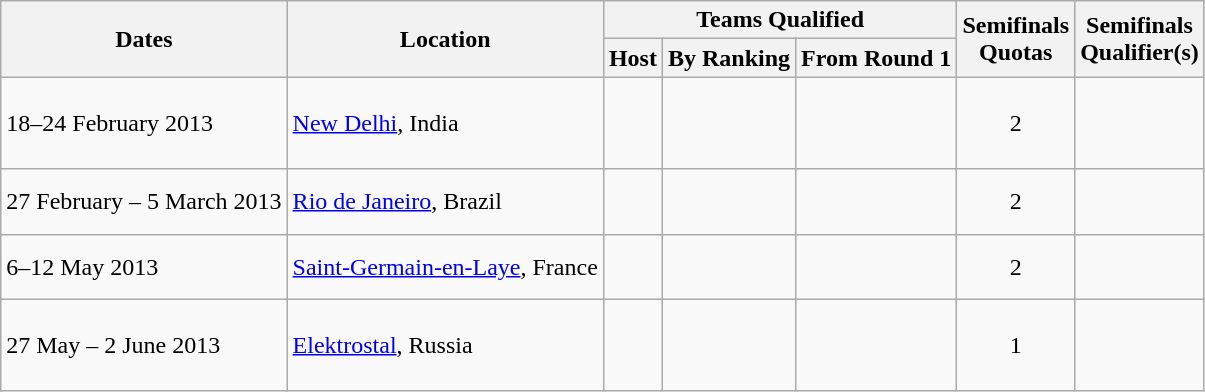<table class=wikitable>
<tr>
<th rowspan=2>Dates</th>
<th rowspan=2>Location</th>
<th colspan=3>Teams Qualified</th>
<th rowspan=2>Semifinals<br>Quotas</th>
<th rowspan=2>Semifinals<br>Qualifier(s)</th>
</tr>
<tr>
<th>Host</th>
<th>By Ranking</th>
<th>From Round 1</th>
</tr>
<tr>
<td>18–24 February 2013</td>
<td><a href='#'>New Delhi</a>, India</td>
<td></td>
<td></td>
<td><br><br><br></td>
<td align=center>2</td>
<td><br></td>
</tr>
<tr>
<td>27 February – 5 March 2013</td>
<td><a href='#'>Rio de Janeiro</a>, Brazil</td>
<td></td>
<td><br></td>
<td><br><br></td>
<td align=center>2</td>
<td><br></td>
</tr>
<tr>
<td>6–12 May 2013</td>
<td><a href='#'>Saint-Germain-en-Laye</a>, France</td>
<td></td>
<td><br></td>
<td><br><br></td>
<td align=center>2</td>
<td><br></td>
</tr>
<tr>
<td>27 May – 2 June 2013</td>
<td><a href='#'>Elektrostal</a>, Russia</td>
<td></td>
<td></td>
<td><br><br><br></td>
<td align=center>1</td>
<td></td>
</tr>
</table>
